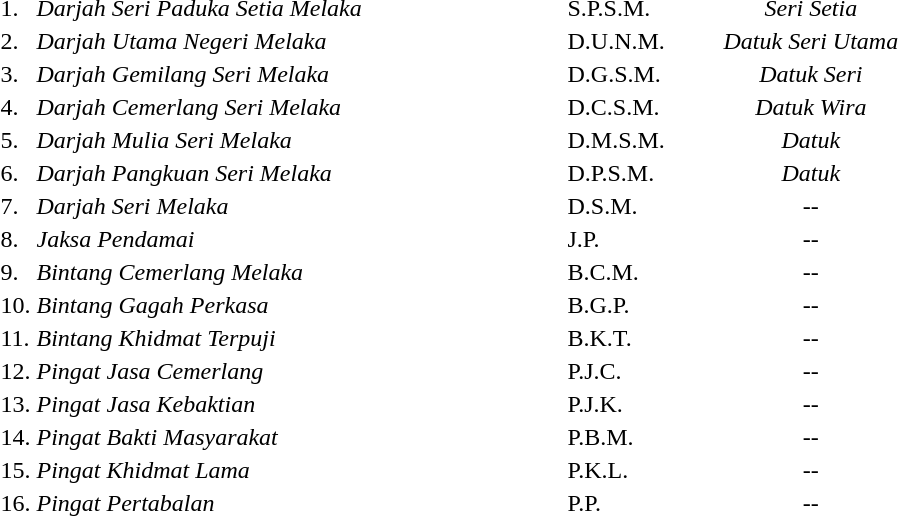<table>
<tr>
<td>1.</td>
<td width=350px><em>Darjah Seri Paduka Setia Melaka</em></td>
<td width=100px>S.P.S.M.</td>
<td align=center><em>Seri Setia</em></td>
</tr>
<tr>
<td>2.</td>
<td width=350px><em>Darjah Utama Negeri Melaka</em></td>
<td width=100px>D.U.N.M.</td>
<td align=center><em>Datuk Seri Utama</em></td>
</tr>
<tr>
<td>3.</td>
<td><em>Darjah Gemilang Seri Melaka</em></td>
<td>D.G.S.M.</td>
<td align=center><em>Datuk Seri</em></td>
</tr>
<tr>
<td>4.</td>
<td><em>Darjah Cemerlang Seri Melaka</em></td>
<td>D.C.S.M.</td>
<td align=center><em>Datuk Wira</em></td>
</tr>
<tr>
<td>5.</td>
<td><em>Darjah Mulia Seri Melaka</em></td>
<td>D.M.S.M.</td>
<td align=center><em>Datuk</em></td>
</tr>
<tr>
<td>6.</td>
<td><em>Darjah Pangkuan Seri Melaka</em></td>
<td>D.P.S.M.</td>
<td align=center><em>Datuk</em></td>
</tr>
<tr>
<td>7.</td>
<td><em>Darjah Seri Melaka</em></td>
<td>D.S.M.</td>
<td align=center><em>--</em></td>
</tr>
<tr>
<td>8.</td>
<td><em>Jaksa Pendamai</em></td>
<td>J.P.</td>
<td align=center>--</td>
</tr>
<tr>
<td>9.</td>
<td><em>Bintang Cemerlang Melaka</em></td>
<td>B.C.M.</td>
<td align=center>--</td>
</tr>
<tr>
<td>10.</td>
<td><em>Bintang Gagah Perkasa</em></td>
<td>B.G.P.</td>
<td align=center>--</td>
</tr>
<tr>
<td>11.</td>
<td><em>Bintang Khidmat Terpuji</em></td>
<td>B.K.T.</td>
<td align=center>--</td>
</tr>
<tr>
<td>12.</td>
<td><em>Pingat Jasa Cemerlang</em></td>
<td>P.J.C.</td>
<td align=center>--</td>
</tr>
<tr>
<td>13.</td>
<td><em>Pingat Jasa Kebaktian</em></td>
<td>P.J.K.</td>
<td align=center>--</td>
</tr>
<tr>
<td>14.</td>
<td><em>Pingat Bakti Masyarakat</em></td>
<td>P.B.M.</td>
<td align=center>--</td>
</tr>
<tr>
<td>15.</td>
<td><em>Pingat Khidmat Lama</em></td>
<td>P.K.L.</td>
<td align=center>--</td>
</tr>
<tr>
<td>16.</td>
<td><em>Pingat Pertabalan</em></td>
<td>P.P.</td>
<td align=center>--</td>
</tr>
</table>
